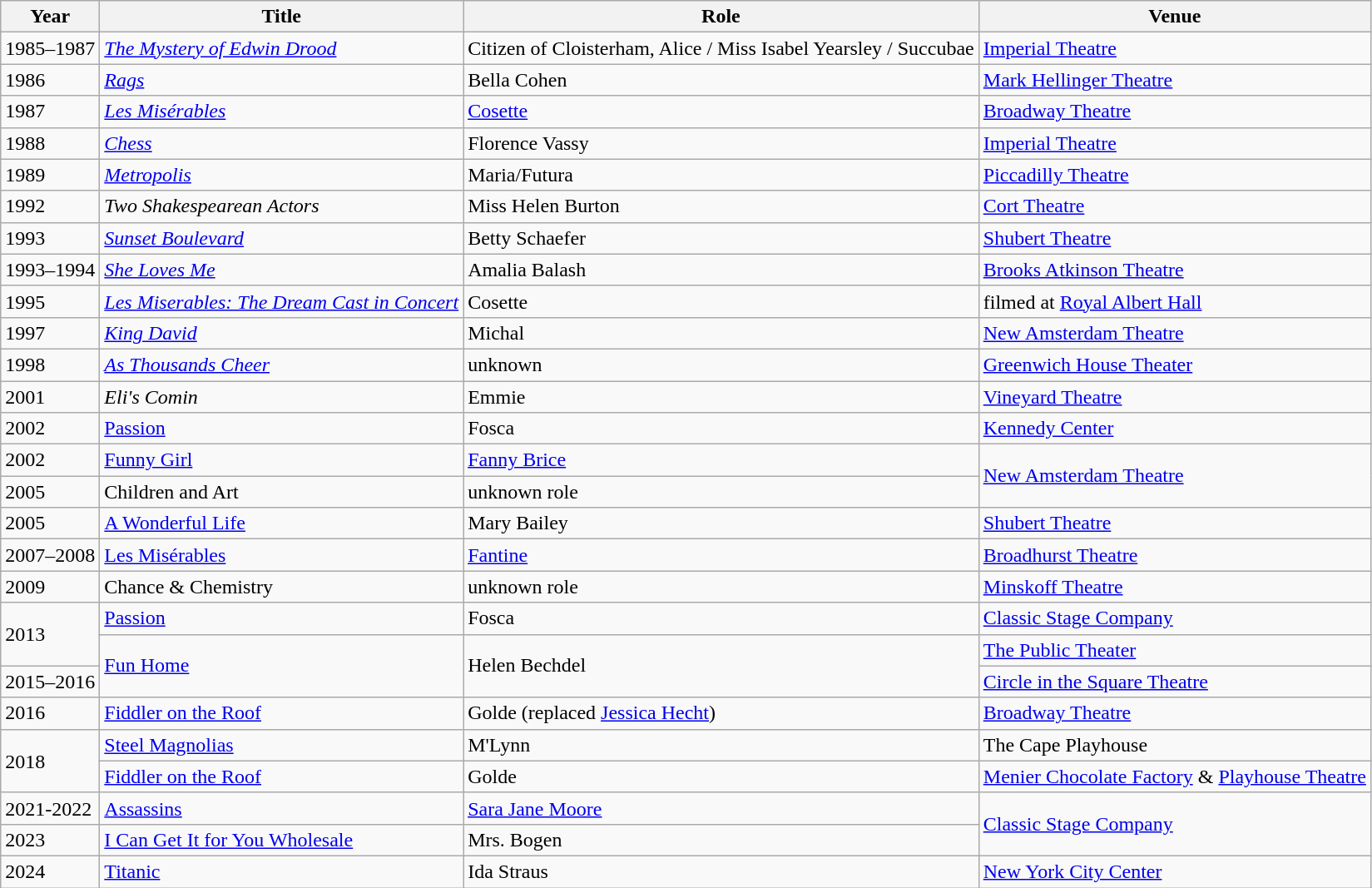<table class="wikitable sortable">
<tr>
<th>Year</th>
<th>Title</th>
<th>Role</th>
<th>Venue</th>
</tr>
<tr>
<td>1985–1987</td>
<td><em><a href='#'>The Mystery of Edwin Drood</a></em></td>
<td>Citizen of Cloisterham, Alice / Miss Isabel Yearsley / Succubae</td>
<td><a href='#'>Imperial Theatre</a></td>
</tr>
<tr>
<td>1986</td>
<td><em><a href='#'>Rags</a></em></td>
<td>Bella Cohen</td>
<td><a href='#'>Mark Hellinger Theatre</a></td>
</tr>
<tr>
<td>1987</td>
<td><em><a href='#'>Les Misérables</a></em></td>
<td><a href='#'>Cosette</a></td>
<td><a href='#'>Broadway Theatre</a></td>
</tr>
<tr>
<td>1988</td>
<td><em><a href='#'>Chess</a></em></td>
<td>Florence Vassy</td>
<td><a href='#'>Imperial Theatre</a></td>
</tr>
<tr>
<td>1989</td>
<td><em><a href='#'>Metropolis</a></em></td>
<td>Maria/Futura</td>
<td><a href='#'>Piccadilly Theatre</a></td>
</tr>
<tr>
<td>1992</td>
<td><em>Two Shakespearean Actors</em></td>
<td>Miss Helen Burton</td>
<td><a href='#'>Cort Theatre</a></td>
</tr>
<tr>
<td>1993</td>
<td><em><a href='#'>Sunset Boulevard</a></em></td>
<td>Betty Schaefer</td>
<td><a href='#'>Shubert Theatre</a></td>
</tr>
<tr>
<td>1993–1994</td>
<td><em><a href='#'>She Loves Me</a></em></td>
<td>Amalia Balash</td>
<td><a href='#'>Brooks Atkinson Theatre</a></td>
</tr>
<tr>
<td>1995</td>
<td><em><a href='#'>Les Miserables: The Dream Cast in Concert</a></em></td>
<td>Cosette</td>
<td>filmed at <a href='#'>Royal Albert Hall</a></td>
</tr>
<tr>
<td>1997</td>
<td><em><a href='#'>King David</a></em></td>
<td>Michal</td>
<td><a href='#'>New Amsterdam Theatre</a></td>
</tr>
<tr>
<td>1998</td>
<td><em><a href='#'>As Thousands Cheer</a></em></td>
<td>unknown</td>
<td><a href='#'>Greenwich House Theater</a></td>
</tr>
<tr>
<td>2001</td>
<td><em>Eli's Comin<strong></td>
<td>Emmie</td>
<td><a href='#'>Vineyard Theatre</a></td>
</tr>
<tr>
<td>2002</td>
<td><a href='#'></em>Passion<em></a></td>
<td>Fosca</td>
<td><a href='#'>Kennedy Center</a></td>
</tr>
<tr>
<td>2002</td>
<td></em><a href='#'>Funny Girl</a><em></td>
<td><a href='#'>Fanny Brice</a></td>
<td rowspan="2"><a href='#'>New Amsterdam Theatre</a></td>
</tr>
<tr>
<td>2005</td>
<td></em>Children and Art<em></td>
<td>unknown role</td>
</tr>
<tr>
<td>2005</td>
<td></em><a href='#'>A Wonderful Life</a><em></td>
<td>Mary Bailey</td>
<td><a href='#'>Shubert Theatre</a></td>
</tr>
<tr>
<td>2007–2008</td>
<td></em><a href='#'>Les Misérables</a><em></td>
<td><a href='#'>Fantine</a></td>
<td><a href='#'>Broadhurst Theatre</a></td>
</tr>
<tr>
<td>2009</td>
<td></em>Chance & Chemistry<em></td>
<td>unknown role</td>
<td><a href='#'>Minskoff Theatre</a></td>
</tr>
<tr>
<td rowspan="2">2013</td>
<td></em><a href='#'>Passion</a><em></td>
<td>Fosca</td>
<td><a href='#'>Classic Stage Company</a></td>
</tr>
<tr>
<td rowspan="2"></em><a href='#'>Fun Home</a><em></td>
<td rowspan="2">Helen Bechdel</td>
<td><a href='#'>The Public Theater</a></td>
</tr>
<tr>
<td>2015–2016</td>
<td><a href='#'>Circle in the Square Theatre</a></td>
</tr>
<tr>
<td>2016</td>
<td></em><a href='#'>Fiddler on the Roof</a><em></td>
<td>Golde (replaced <a href='#'>Jessica Hecht</a>)</td>
<td><a href='#'>Broadway Theatre</a></td>
</tr>
<tr>
<td rowspan="2">2018</td>
<td></em><a href='#'>Steel Magnolias</a><em></td>
<td>M'Lynn</td>
<td>The Cape Playhouse</td>
</tr>
<tr>
<td></em><a href='#'>Fiddler on the Roof</a><em></td>
<td>Golde</td>
<td><a href='#'>Menier Chocolate Factory</a> & <a href='#'>Playhouse Theatre</a></td>
</tr>
<tr>
<td>2021-2022</td>
<td></em><a href='#'>Assassins</a><em></td>
<td><a href='#'>Sara Jane Moore</a></td>
<td rowspan=2><a href='#'>Classic Stage Company</a></td>
</tr>
<tr>
<td>2023</td>
<td></em><a href='#'>I Can Get It for You Wholesale</a><em></td>
<td>Mrs. Bogen</td>
</tr>
<tr>
<td>2024</td>
<td></em><a href='#'>Titanic</a><em></td>
<td>Ida Straus</td>
<td><a href='#'>New York City Center</a></td>
</tr>
</table>
